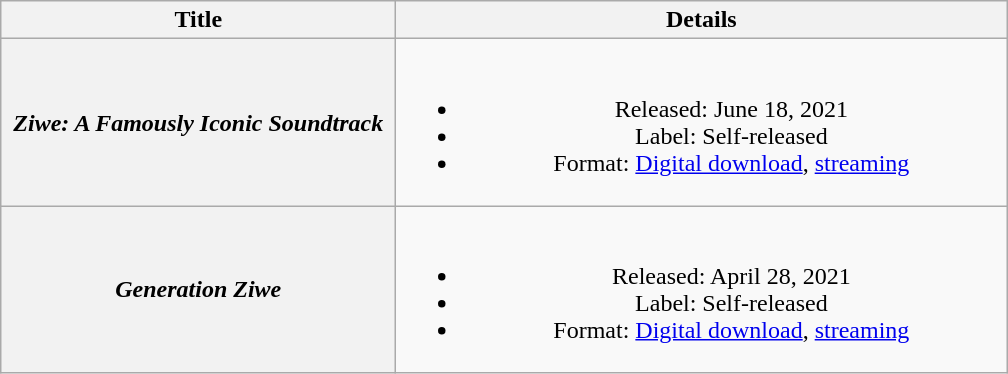<table class="wikitable plainrowheaders" style="text-align:center;">
<tr>
<th style="width:16em;">Title</th>
<th style="width:25em;">Details</th>
</tr>
<tr>
<th scope="row"><em>Ziwe: A Famously Iconic Soundtrack</em></th>
<td><br><ul><li>Released: June 18, 2021</li><li>Label: Self-released</li><li>Format: <a href='#'>Digital download</a>, <a href='#'>streaming</a></li></ul></td>
</tr>
<tr>
<th scope="row"><em>Generation Ziwe</em></th>
<td><br><ul><li>Released: April 28, 2021</li><li>Label: Self-released</li><li>Format: <a href='#'>Digital download</a>, <a href='#'>streaming</a></li></ul></td>
</tr>
</table>
